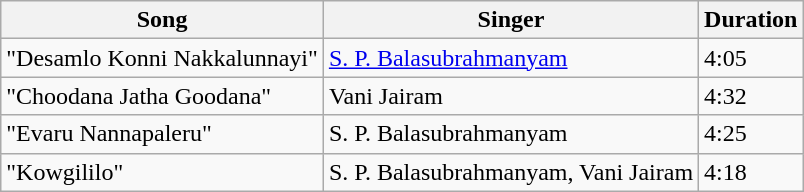<table class="wikitable">
<tr>
<th>Song</th>
<th>Singer</th>
<th>Duration</th>
</tr>
<tr --->
<td>"Desamlo Konni Nakkalunnayi"</td>
<td><a href='#'>S. P. Balasubrahmanyam</a></td>
<td>4:05</td>
</tr>
<tr --->
<td>"Choodana Jatha Goodana"</td>
<td>Vani Jairam</td>
<td>4:32</td>
</tr>
<tr --->
<td>"Evaru Nannapaleru"</td>
<td>S. P. Balasubrahmanyam</td>
<td>4:25</td>
</tr>
<tr --->
<td>"Kowgililo"</td>
<td>S. P. Balasubrahmanyam, Vani Jairam</td>
<td>4:18</td>
</tr>
</table>
